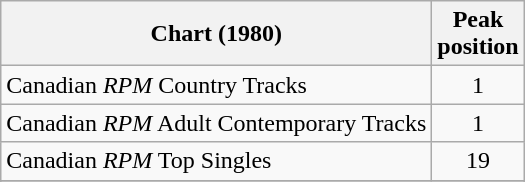<table class="wikitable sortable">
<tr>
<th>Chart (1980)</th>
<th>Peak<br>position</th>
</tr>
<tr>
<td>Canadian <em>RPM</em> Country Tracks</td>
<td align="center">1</td>
</tr>
<tr>
<td>Canadian <em>RPM</em> Adult Contemporary Tracks</td>
<td align="center">1</td>
</tr>
<tr>
<td>Canadian <em>RPM</em> Top Singles</td>
<td align="center">19</td>
</tr>
<tr>
</tr>
<tr>
</tr>
<tr>
</tr>
</table>
